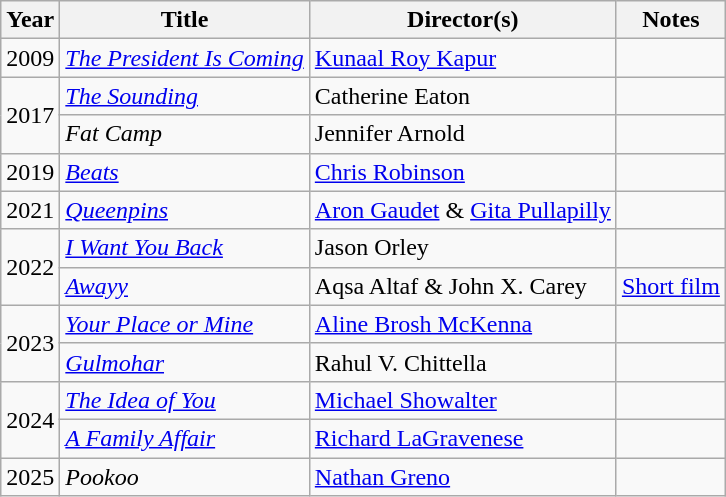<table class="wikitable sortable">
<tr>
<th>Year</th>
<th>Title</th>
<th>Director(s)</th>
<th>Notes</th>
</tr>
<tr>
<td>2009</td>
<td><em><a href='#'>The President Is Coming</a></em></td>
<td><a href='#'>Kunaal Roy Kapur</a></td>
<td></td>
</tr>
<tr>
<td rowspan="2">2017</td>
<td><em><a href='#'>The Sounding</a></em></td>
<td>Catherine Eaton</td>
<td></td>
</tr>
<tr>
<td><em>Fat Camp</em></td>
<td>Jennifer Arnold</td>
<td></td>
</tr>
<tr>
<td>2019</td>
<td><em><a href='#'>Beats</a></em></td>
<td><a href='#'>Chris Robinson</a></td>
<td></td>
</tr>
<tr>
<td>2021</td>
<td><em><a href='#'>Queenpins</a></em></td>
<td><a href='#'>Aron Gaudet</a> & <a href='#'>Gita Pullapilly</a></td>
<td></td>
</tr>
<tr>
<td rowspan="2">2022</td>
<td><em><a href='#'>I Want You Back</a></em></td>
<td>Jason Orley</td>
<td></td>
</tr>
<tr>
<td><em><a href='#'>Awayy</a></em></td>
<td>Aqsa Altaf & John X. Carey</td>
<td><a href='#'>Short film</a></td>
</tr>
<tr>
<td rowspan="2">2023</td>
<td><em><a href='#'>Your Place or Mine</a></em></td>
<td><a href='#'>Aline Brosh McKenna</a></td>
<td></td>
</tr>
<tr>
<td><em><a href='#'>Gulmohar</a></em></td>
<td>Rahul V. Chittella</td>
<td></td>
</tr>
<tr>
<td rowspan="2">2024</td>
<td><em><a href='#'>The Idea of You</a></em></td>
<td><a href='#'>Michael Showalter</a></td>
<td></td>
</tr>
<tr>
<td><em><a href='#'>A Family Affair</a></em></td>
<td><a href='#'>Richard LaGravenese</a></td>
<td></td>
</tr>
<tr>
<td>2025</td>
<td><em>Pookoo</em></td>
<td><a href='#'>Nathan Greno</a></td>
<td></td>
</tr>
</table>
